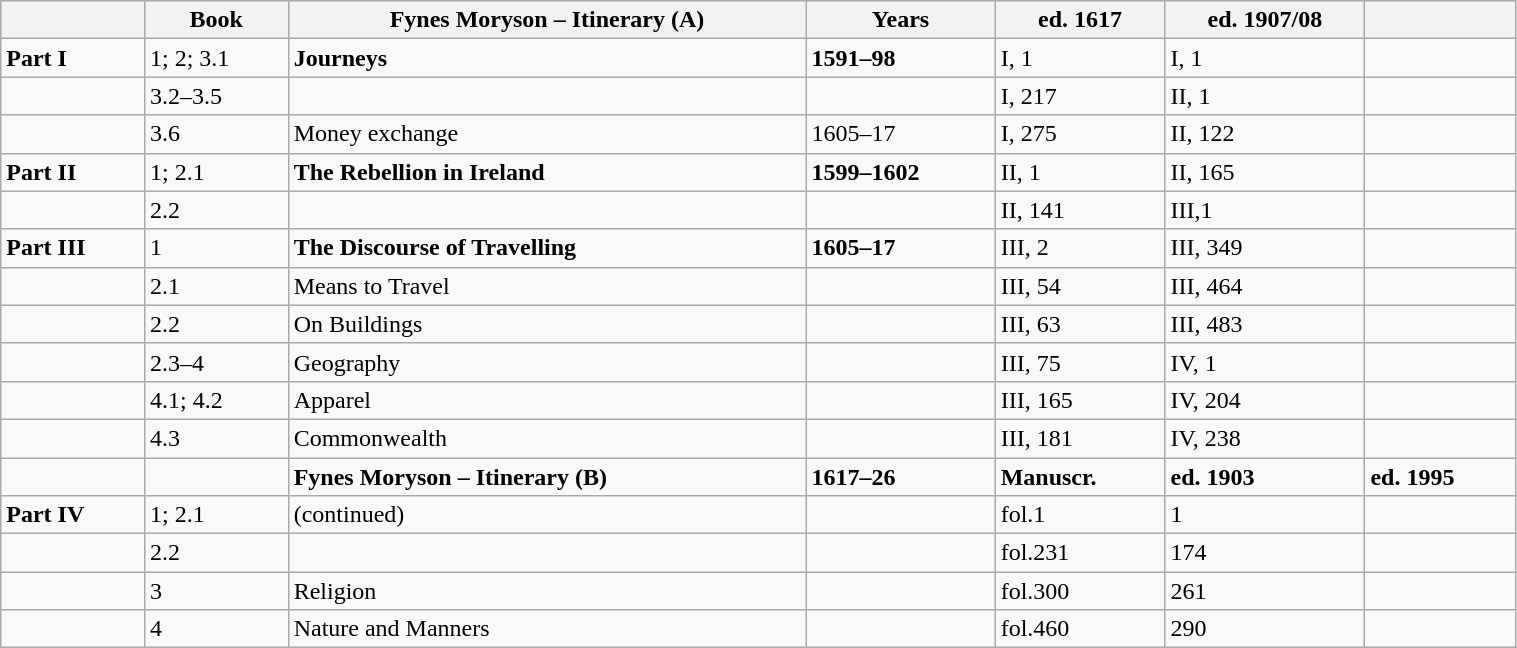<table class="wikitable" width="80%">
<tr>
<th></th>
<th>Book</th>
<th>Fynes Moryson – Itinerary (A)</th>
<th>Years</th>
<th>ed. 1617</th>
<th>ed. 1907/08</th>
<th></th>
</tr>
<tr>
<td><strong>Part I</strong></td>
<td>1; 2; 3.1</td>
<td><strong>Journeys</strong></td>
<td><strong>1591–98</strong></td>
<td>I, 1</td>
<td>I, 1</td>
<td></td>
</tr>
<tr>
<td></td>
<td>3.2–3.5</td>
<td></td>
<td></td>
<td>I, 217</td>
<td>II, 1</td>
<td></td>
</tr>
<tr>
<td></td>
<td>3.6</td>
<td>Money exchange</td>
<td>1605–17</td>
<td>I, 275</td>
<td>II, 122</td>
<td></td>
</tr>
<tr>
<td><strong>Part II</strong></td>
<td>1; 2.1</td>
<td><strong>The Rebellion in Ireland</strong></td>
<td><strong>1599–1602</strong></td>
<td>II, 1</td>
<td>II, 165</td>
<td></td>
</tr>
<tr>
<td></td>
<td>2.2</td>
<td></td>
<td></td>
<td>II, 141</td>
<td>III,1</td>
<td></td>
</tr>
<tr>
<td><strong>Part III</strong></td>
<td>1</td>
<td><strong>The Discourse of Travelling</strong></td>
<td><strong>1605–17</strong></td>
<td>III, 2</td>
<td>III, 349</td>
<td></td>
</tr>
<tr>
<td></td>
<td>2.1</td>
<td>Means to Travel</td>
<td></td>
<td>III, 54</td>
<td>III, 464</td>
<td></td>
</tr>
<tr>
<td></td>
<td>2.2</td>
<td>On Buildings</td>
<td></td>
<td>III, 63</td>
<td>III, 483</td>
<td></td>
</tr>
<tr>
<td></td>
<td>2.3–4</td>
<td>Geography</td>
<td></td>
<td>III, 75</td>
<td>IV, 1</td>
<td></td>
</tr>
<tr>
<td></td>
<td>4.1; 4.2</td>
<td>Apparel</td>
<td></td>
<td>III, 165</td>
<td>IV, 204</td>
<td></td>
</tr>
<tr>
<td></td>
<td>4.3</td>
<td>Commonwealth</td>
<td></td>
<td>III, 181</td>
<td>IV, 238</td>
<td></td>
</tr>
<tr>
<td></td>
<td></td>
<td><strong>Fynes Moryson – Itinerary (B)</strong></td>
<td><strong>1617–26</strong></td>
<td><strong>Manuscr.</strong></td>
<td><strong>ed. 1903</strong></td>
<td><strong>ed. 1995</strong></td>
</tr>
<tr>
<td><strong>Part IV</strong></td>
<td>1; 2.1</td>
<td>(continued)</td>
<td></td>
<td>fol.1</td>
<td>1</td>
<td></td>
</tr>
<tr>
<td></td>
<td>2.2</td>
<td></td>
<td></td>
<td>fol.231</td>
<td>174</td>
<td></td>
</tr>
<tr>
<td></td>
<td>3</td>
<td>Religion</td>
<td></td>
<td>fol.300</td>
<td>261</td>
<td></td>
</tr>
<tr>
<td></td>
<td>4</td>
<td>Nature and Manners</td>
<td></td>
<td>fol.460</td>
<td>290</td>
<td></td>
</tr>
</table>
